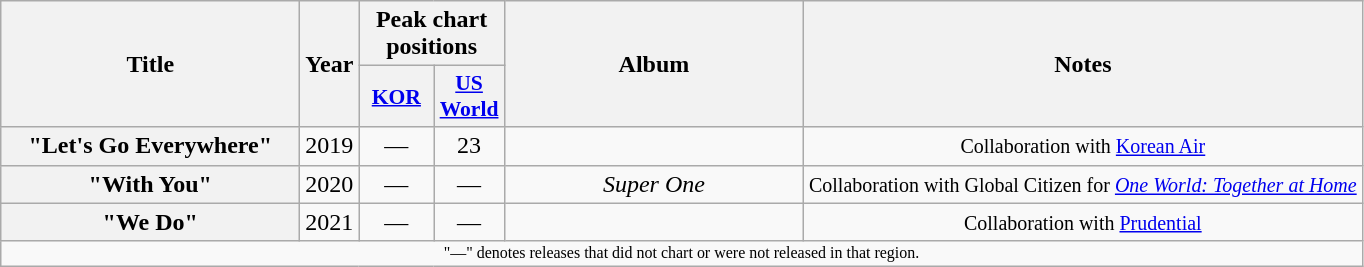<table class="wikitable plainrowheaders" style="text-align:center;">
<tr>
<th scope="col" rowspan="2" style="width:12em;">Title</th>
<th scope="col" rowspan="2">Year</th>
<th scope="col" colspan="2">Peak chart positions</th>
<th scope="col" rowspan="2" style="width:12em;">Album</th>
<th scope="col" rowspan="2">Notes</th>
</tr>
<tr>
<th scope="col" style="width:3em;font-size:90%;"><a href='#'>KOR</a><br></th>
<th scope="col" style="width:2.8em;font-size:90%;"><a href='#'>US<br>World</a><br></th>
</tr>
<tr>
<th scope="row">"Let's Go Everywhere"</th>
<td>2019</td>
<td>—</td>
<td>23</td>
<td></td>
<td><small>Collaboration with <a href='#'>Korean Air</a></small></td>
</tr>
<tr>
<th scope="row">"With You"</th>
<td>2020</td>
<td>—</td>
<td>—</td>
<td><em>Super One</em></td>
<td><small>Collaboration with Global Citizen for <em><a href='#'>One World: Together at Home</a></em></small></td>
</tr>
<tr>
<th scope="row">"We Do"</th>
<td>2021</td>
<td>—</td>
<td>—</td>
<td></td>
<td><small>Collaboration with <a href='#'>Prudential</a></small></td>
</tr>
<tr>
<td colspan="6" style="font-size:8pt;">"—" denotes releases that did not chart or were not released in that region.</td>
</tr>
</table>
